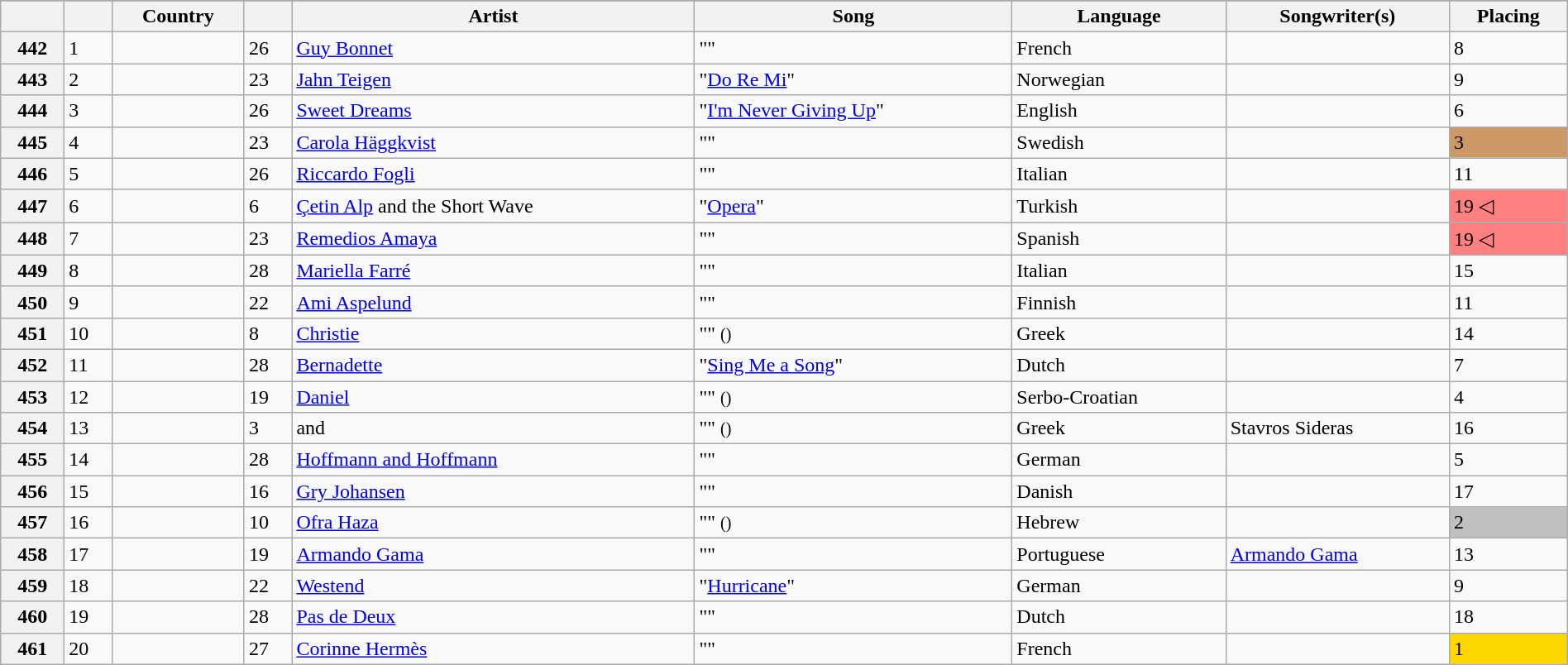<table class="wikitable plainrowheaders" style="width:100%">
<tr>
</tr>
<tr>
<th scope="col"></th>
<th scope="col"></th>
<th scope="col">Country</th>
<th scope="col"></th>
<th scope="col">Artist</th>
<th scope="col">Song</th>
<th scope="col">Language</th>
<th scope="col">Songwriter(s)</th>
<th scope="col">Placing</th>
</tr>
<tr>
<th scope="row">442</th>
<td>1</td>
<td></td>
<td>26</td>
<td><a href='#'>Guy Bonnet</a></td>
<td>""</td>
<td>French</td>
<td></td>
<td>8</td>
</tr>
<tr>
<th scope="row">443</th>
<td>2</td>
<td></td>
<td>23</td>
<td><a href='#'>Jahn Teigen</a></td>
<td>"<a href='#'>Do Re Mi</a>"</td>
<td>Norwegian</td>
<td></td>
<td>9</td>
</tr>
<tr>
<th scope="row">444</th>
<td>3</td>
<td></td>
<td>26</td>
<td><a href='#'>Sweet Dreams</a></td>
<td>"<a href='#'>I'm Never Giving Up</a>"</td>
<td>English</td>
<td></td>
<td>6</td>
</tr>
<tr>
<th scope="row">445</th>
<td>4</td>
<td></td>
<td>23</td>
<td><a href='#'>Carola Häggkvist</a></td>
<td>""</td>
<td>Swedish</td>
<td></td>
<td bgcolor="#C96">3</td>
</tr>
<tr>
<th scope="row">446</th>
<td>5</td>
<td></td>
<td>26</td>
<td><a href='#'>Riccardo Fogli</a></td>
<td>""</td>
<td>Italian</td>
<td></td>
<td>11</td>
</tr>
<tr>
<th scope="row">447</th>
<td>6</td>
<td></td>
<td>6</td>
<td><a href='#'>Çetin Alp</a> and the Short Wave</td>
<td>"<a href='#'>Opera</a>"</td>
<td>Turkish</td>
<td></td>
<td bgcolor="#FE8080">19 ◁</td>
</tr>
<tr>
<th scope="row">448</th>
<td>7</td>
<td></td>
<td>23</td>
<td><a href='#'>Remedios Amaya</a></td>
<td>""</td>
<td>Spanish</td>
<td></td>
<td bgcolor="#FE8080">19 ◁</td>
</tr>
<tr>
<th scope="row">449</th>
<td>8</td>
<td></td>
<td>28</td>
<td><a href='#'>Mariella Farré</a></td>
<td>""</td>
<td>Italian</td>
<td></td>
<td>15</td>
</tr>
<tr>
<th scope="row">450</th>
<td>9</td>
<td></td>
<td>22</td>
<td><a href='#'>Ami Aspelund</a></td>
<td>""</td>
<td>Finnish</td>
<td></td>
<td>11</td>
</tr>
<tr>
<th scope="row">451</th>
<td>10</td>
<td></td>
<td>8</td>
<td><a href='#'>Christie</a></td>
<td>"" <small>()</small></td>
<td>Greek</td>
<td></td>
<td>14</td>
</tr>
<tr>
<th scope="row">452</th>
<td>11</td>
<td></td>
<td>28</td>
<td><a href='#'>Bernadette</a></td>
<td>"<a href='#'>Sing Me a Song</a>"</td>
<td>Dutch</td>
<td></td>
<td>7</td>
</tr>
<tr>
<th scope="row">453</th>
<td>12</td>
<td></td>
<td>19</td>
<td><a href='#'>Daniel</a></td>
<td>"" <small>()</small></td>
<td>Serbo-Croatian</td>
<td></td>
<td>4</td>
</tr>
<tr>
<th scope="row">454</th>
<td>13</td>
<td></td>
<td>3</td>
<td> and </td>
<td>"" <small>()</small></td>
<td>Greek</td>
<td>Stavros Sideras</td>
<td>16</td>
</tr>
<tr>
<th scope="row">455</th>
<td>14</td>
<td></td>
<td>28</td>
<td><a href='#'>Hoffmann and Hoffmann</a></td>
<td>""</td>
<td>German</td>
<td></td>
<td>5</td>
</tr>
<tr>
<th scope="row">456</th>
<td>15</td>
<td></td>
<td>16</td>
<td><a href='#'>Gry Johansen</a></td>
<td>""</td>
<td>Danish</td>
<td></td>
<td>17</td>
</tr>
<tr>
<th scope="row">457</th>
<td>16</td>
<td></td>
<td>10</td>
<td><a href='#'>Ofra Haza</a></td>
<td>"" <small>()</small></td>
<td>Hebrew</td>
<td></td>
<td bgcolor="silver">2</td>
</tr>
<tr>
<th scope="row">458</th>
<td>17</td>
<td></td>
<td>19</td>
<td><a href='#'>Armando Gama</a></td>
<td>""</td>
<td>Portuguese</td>
<td><a href='#'>Armando Gama</a></td>
<td>13</td>
</tr>
<tr>
<th scope="row">459</th>
<td>18</td>
<td></td>
<td>22</td>
<td><a href='#'>Westend</a></td>
<td>"<a href='#'>Hurricane</a>"</td>
<td>German</td>
<td></td>
<td>9</td>
</tr>
<tr>
<th scope="row">460</th>
<td>19</td>
<td></td>
<td>28</td>
<td><a href='#'>Pas de Deux</a></td>
<td>""</td>
<td>Dutch</td>
<td></td>
<td>18</td>
</tr>
<tr>
<th scope="row">461</th>
<td>20</td>
<td></td>
<td>27</td>
<td><a href='#'>Corinne Hermès</a></td>
<td>""</td>
<td>French</td>
<td></td>
<td bgcolor="gold">1</td>
</tr>
</table>
